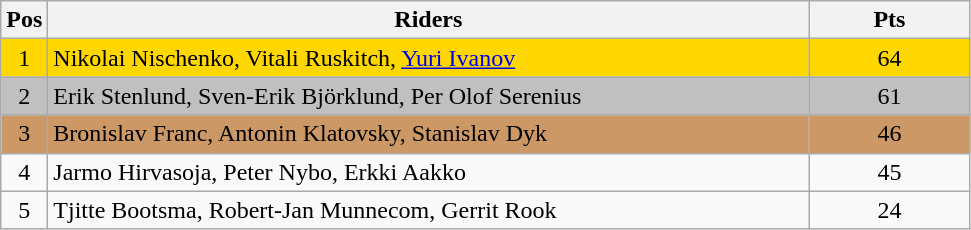<table class="wikitable" style="font-size: 100%">
<tr>
<th width=20>Pos</th>
<th width=500>Riders</th>
<th width=100>Pts</th>
</tr>
<tr align=center style="background-color: gold;">
<td>1</td>
<td align="left"> Nikolai Nischenko, Vitali Ruskitch, <a href='#'>Yuri Ivanov</a></td>
<td>64</td>
</tr>
<tr align=center style="background-color: silver;">
<td>2</td>
<td align="left"> Erik Stenlund, Sven-Erik Björklund, Per Olof Serenius</td>
<td>61</td>
</tr>
<tr align=center style="background-color: #cc9966;">
<td>3</td>
<td align="left"> Bronislav Franc, Antonin Klatovsky, Stanislav Dyk</td>
<td>46</td>
</tr>
<tr align=center>
<td>4</td>
<td align="left"> Jarmo Hirvasoja, Peter Nybo, Erkki Aakko</td>
<td>45</td>
</tr>
<tr align=center>
<td>5</td>
<td align="left"> Tjitte Bootsma, Robert-Jan Munnecom, Gerrit Rook</td>
<td>24</td>
</tr>
</table>
